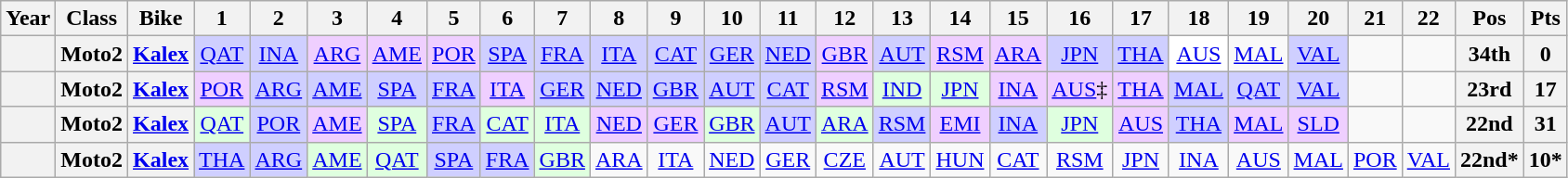<table class="wikitable" style="text-align:center;">
<tr>
<th>Year</th>
<th>Class</th>
<th>Bike</th>
<th>1</th>
<th>2</th>
<th>3</th>
<th>4</th>
<th>5</th>
<th>6</th>
<th>7</th>
<th>8</th>
<th>9</th>
<th>10</th>
<th>11</th>
<th>12</th>
<th>13</th>
<th>14</th>
<th>15</th>
<th>16</th>
<th>17</th>
<th>18</th>
<th>19</th>
<th>20</th>
<th>21</th>
<th>22</th>
<th>Pos</th>
<th>Pts</th>
</tr>
<tr>
<th></th>
<th>Moto2</th>
<th><a href='#'>Kalex</a></th>
<td style="background:#cfcfff;"><a href='#'>QAT</a><br></td>
<td style="background:#cfcfff;"><a href='#'>INA</a><br></td>
<td style="background:#efcfff;"><a href='#'>ARG</a><br></td>
<td style="background:#efcfff;"><a href='#'>AME</a><br></td>
<td style="background:#efcfff;"><a href='#'>POR</a><br></td>
<td style="background:#cfcfff;"><a href='#'>SPA</a><br></td>
<td style="background:#cfcfff;"><a href='#'>FRA</a><br></td>
<td style="background:#cfcfff;"><a href='#'>ITA</a><br></td>
<td style="background:#cfcfff;"><a href='#'>CAT</a><br></td>
<td style="background:#cfcfff;"><a href='#'>GER</a><br></td>
<td style="background:#cfcfff;"><a href='#'>NED</a><br></td>
<td style="background:#efcfff;"><a href='#'>GBR</a><br></td>
<td style="background:#cfcfff;"><a href='#'>AUT</a><br></td>
<td style="background:#efcfff;"><a href='#'>RSM</a><br></td>
<td style="background:#efcfff;"><a href='#'>ARA</a><br></td>
<td style="background:#cfcfff;"><a href='#'>JPN</a><br></td>
<td style="background:#cfcfff;"><a href='#'>THA</a><br></td>
<td style="background:#ffffff;"><a href='#'>AUS</a><br></td>
<td><a href='#'>MAL</a></td>
<td style="background:#cfcfff;"><a href='#'>VAL</a><br></td>
<td></td>
<td></td>
<th>34th</th>
<th>0</th>
</tr>
<tr>
<th></th>
<th>Moto2</th>
<th><a href='#'>Kalex</a></th>
<td style="background:#efcfff;"><a href='#'>POR</a><br></td>
<td style="background:#cfcfff;"><a href='#'>ARG</a><br></td>
<td style="background:#cfcfff;"><a href='#'>AME</a><br></td>
<td style="background:#cfcfff;"><a href='#'>SPA</a><br></td>
<td style="background:#cfcfff;"><a href='#'>FRA</a><br></td>
<td style="background:#efcfff;"><a href='#'>ITA</a><br></td>
<td style="background:#cfcfff;"><a href='#'>GER</a><br></td>
<td style="background:#cfcfff;"><a href='#'>NED</a><br></td>
<td style="background:#cfcfff;"><a href='#'>GBR</a><br></td>
<td style="background:#cfcfff;"><a href='#'>AUT</a><br></td>
<td style="background:#cfcfff;"><a href='#'>CAT</a><br></td>
<td style="background:#efcfff;"><a href='#'>RSM</a><br></td>
<td style="background:#dfffdf;"><a href='#'>IND</a><br></td>
<td style="background:#dfffdf;"><a href='#'>JPN</a><br></td>
<td style="background:#efcfff;"><a href='#'>INA</a><br></td>
<td style="background:#efcfff;"><a href='#'>AUS</a>‡<br></td>
<td style="background:#efcfff;"><a href='#'>THA</a><br></td>
<td style="background:#cfcfff;"><a href='#'>MAL</a><br></td>
<td style="background:#cfcfff;"><a href='#'>QAT</a><br></td>
<td style="background:#cfcfff;"><a href='#'>VAL</a><br></td>
<td></td>
<td></td>
<th>23rd</th>
<th>17</th>
</tr>
<tr>
<th></th>
<th>Moto2</th>
<th><a href='#'>Kalex</a></th>
<td style="background:#dfffdf;"><a href='#'>QAT</a><br></td>
<td style="background:#cfcfff;"><a href='#'>POR</a><br></td>
<td style="background:#efcfff;"><a href='#'>AME</a><br></td>
<td style="background:#dfffdf;"><a href='#'>SPA</a><br></td>
<td style="background:#cfcfff;"><a href='#'>FRA</a><br></td>
<td style="background:#dfffdf;"><a href='#'>CAT</a><br></td>
<td style="background:#dfffdf;"><a href='#'>ITA</a><br></td>
<td style="background:#efcfff;"><a href='#'>NED</a><br></td>
<td style="background:#efcfff;"><a href='#'>GER</a><br></td>
<td style="background:#dfffdf;"><a href='#'>GBR</a><br></td>
<td style="background:#cfcfff;"><a href='#'>AUT</a><br></td>
<td style="background:#dfffdf;"><a href='#'>ARA</a><br></td>
<td style="background:#cfcfff;"><a href='#'>RSM</a><br></td>
<td style="background:#efcfff;"><a href='#'>EMI</a><br></td>
<td style="background:#cfcfff;"><a href='#'>INA</a><br></td>
<td style="background:#dfffdf;"><a href='#'>JPN</a><br></td>
<td style="background:#efcfff;"><a href='#'>AUS</a><br></td>
<td style="background:#cfcfff;"><a href='#'>THA</a><br></td>
<td style="background:#efcfff;"><a href='#'>MAL</a><br></td>
<td style="background:#efcfff;"><a href='#'>SLD</a><br></td>
<td></td>
<td></td>
<th>22nd</th>
<th>31</th>
</tr>
<tr>
<th></th>
<th>Moto2</th>
<th><a href='#'>Kalex</a></th>
<td style="background:#CFCFFF;"><a href='#'>THA</a><br></td>
<td style="background:#CFCFFF;"><a href='#'>ARG</a><br></td>
<td style="background:#DFFFDF;"><a href='#'>AME</a><br></td>
<td style="background:#DFFFDF;"><a href='#'>QAT</a><br></td>
<td style="background:#CFCFFF;"><a href='#'>SPA</a><br></td>
<td style="background:#CFCFFF;"><a href='#'>FRA</a><br></td>
<td style="background:#DFFFDF;"><a href='#'>GBR</a><br></td>
<td style="background:#;"><a href='#'>ARA</a><br></td>
<td style="background:#;"><a href='#'>ITA</a><br></td>
<td style="background:#;"><a href='#'>NED</a><br></td>
<td style="background:#;"><a href='#'>GER</a><br></td>
<td style="background:#;"><a href='#'>CZE</a><br></td>
<td style="background:#;"><a href='#'>AUT</a><br></td>
<td style="background:#;"><a href='#'>HUN</a><br></td>
<td style="background:#;"><a href='#'>CAT</a><br></td>
<td style="background:#;"><a href='#'>RSM</a><br></td>
<td style="background:#;"><a href='#'>JPN</a><br></td>
<td style="background:#;"><a href='#'>INA</a><br></td>
<td style="background:#;"><a href='#'>AUS</a><br></td>
<td style="background:#;"><a href='#'>MAL</a><br></td>
<td style="background:#;"><a href='#'>POR</a><br></td>
<td style="background:#;"><a href='#'>VAL</a><br></td>
<th>22nd*</th>
<th>10*</th>
</tr>
</table>
